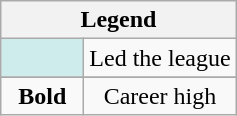<table class="wikitable" style="text-align:center;">
<tr>
<th colspan="2">Legend</th>
</tr>
<tr>
<td style="background:#cfecec; width:3em;"></td>
<td>Led the league</td>
</tr>
<tr>
</tr>
<tr>
<td><strong> Bold </strong></td>
<td>Career high</td>
</tr>
</table>
